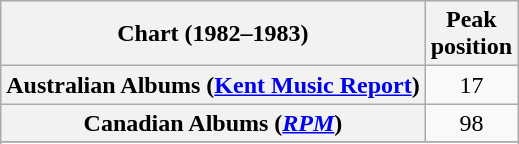<table class="wikitable sortable plainrowheaders" style=text-align:center">
<tr>
<th scope=col>Chart (1982–1983)</th>
<th scope=col>Peak<br>position</th>
</tr>
<tr>
<th scope=row>Australian Albums (<a href='#'>Kent Music Report</a>)</th>
<td align="center">17</td>
</tr>
<tr>
<th scope=row>Canadian Albums (<em><a href='#'>RPM</a></em>)</th>
<td align="center">98</td>
</tr>
<tr>
</tr>
<tr>
</tr>
</table>
